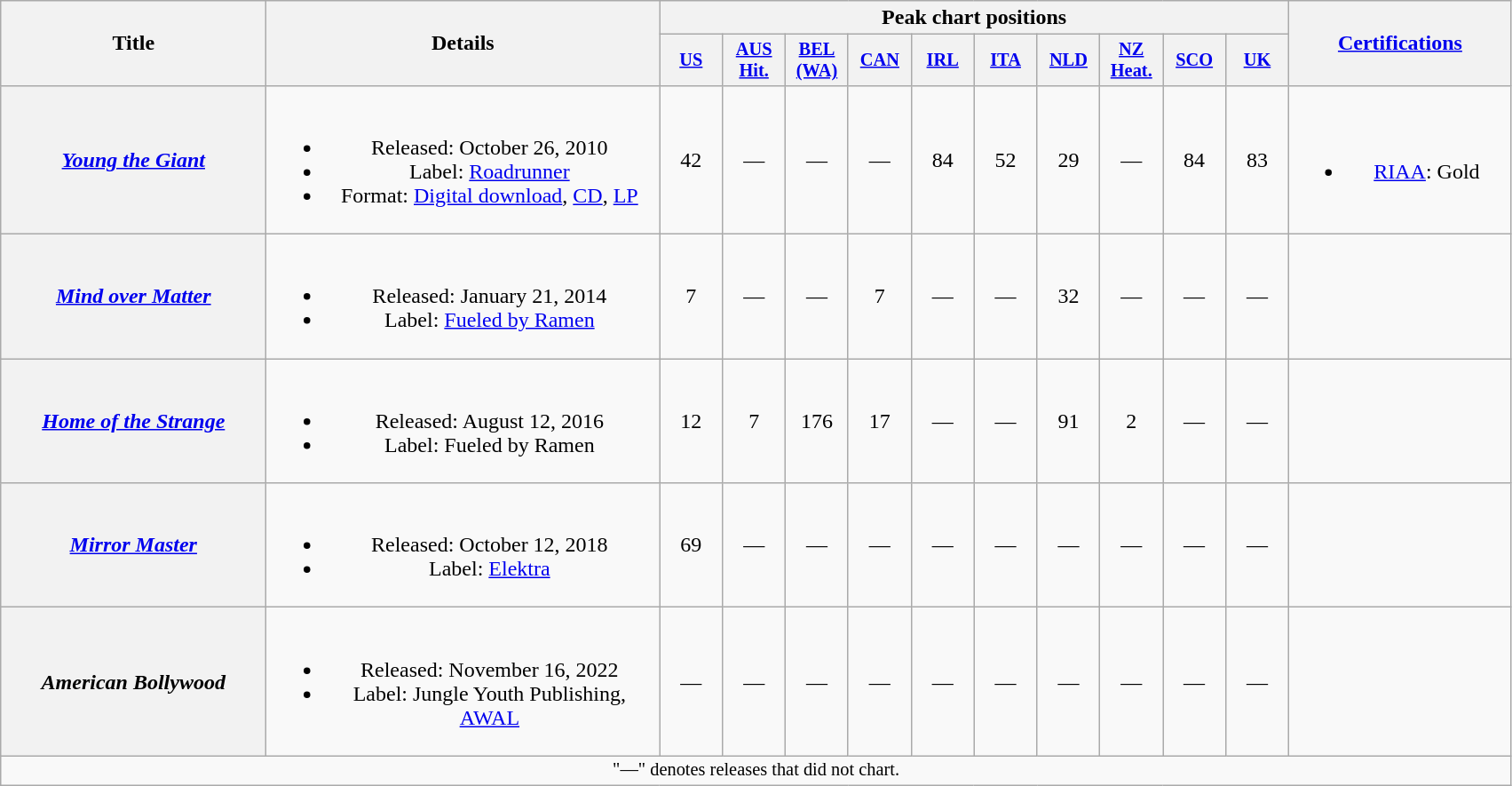<table class="wikitable plainrowheaders" style="text-align:center;">
<tr>
<th scope="col" rowspan="2" style="width:12em;">Title</th>
<th scope="col" rowspan="2" style="width:18em;">Details</th>
<th scope="col" colspan="10">Peak chart positions</th>
<th scope="col" rowspan="2" style="width:10em;"><a href='#'>Certifications</a></th>
</tr>
<tr>
<th style="width:3em;font-size:85%;"><a href='#'>US</a><br></th>
<th style="width:3em;font-size:85%;"><a href='#'>AUS<br>Hit.</a><br></th>
<th style="width:3em;font-size:85%;"><a href='#'>BEL<br>(WA)</a><br></th>
<th style="width:3em;font-size:85%;"><a href='#'>CAN</a><br></th>
<th style="width:3em;font-size:85%;"><a href='#'>IRL</a><br></th>
<th style="width:3em;font-size:85%;"><a href='#'>ITA</a><br></th>
<th style="width:3em;font-size:85%;"><a href='#'>NLD</a><br></th>
<th style="width:3em;font-size:85%;"><a href='#'>NZ<br>Heat.</a><br></th>
<th style="width:3em;font-size:85%;"><a href='#'>SCO</a><br></th>
<th style="width:3em;font-size:85%;"><a href='#'>UK</a><br></th>
</tr>
<tr>
<th scope="row"><em><a href='#'>Young the Giant</a></em></th>
<td><br><ul><li>Released: October 26, 2010</li><li>Label: <a href='#'>Roadrunner</a></li><li>Format: <a href='#'>Digital download</a>, <a href='#'>CD</a>, <a href='#'>LP</a></li></ul></td>
<td>42</td>
<td>—</td>
<td>—</td>
<td>—</td>
<td>84</td>
<td>52</td>
<td>29</td>
<td>—</td>
<td>84</td>
<td>83</td>
<td><br><ul><li><a href='#'>RIAA</a>: Gold</li></ul></td>
</tr>
<tr>
<th scope="row"><em><a href='#'>Mind over Matter</a></em></th>
<td><br><ul><li>Released: January 21, 2014</li><li>Label: <a href='#'>Fueled by Ramen</a></li></ul></td>
<td>7</td>
<td>—</td>
<td>—</td>
<td>7</td>
<td>—</td>
<td>—</td>
<td>32</td>
<td>—</td>
<td>—</td>
<td>—</td>
<td></td>
</tr>
<tr>
<th scope="row"><em><a href='#'>Home of the Strange</a></em></th>
<td><br><ul><li>Released: August 12, 2016</li><li>Label: Fueled by Ramen</li></ul></td>
<td>12</td>
<td>7</td>
<td>176</td>
<td>17</td>
<td>—</td>
<td>—</td>
<td>91</td>
<td>2</td>
<td>—</td>
<td>—</td>
<td></td>
</tr>
<tr>
<th scope="row"><em><a href='#'>Mirror Master</a></em></th>
<td><br><ul><li>Released: October 12, 2018</li><li>Label: <a href='#'>Elektra</a></li></ul></td>
<td>69</td>
<td>—</td>
<td>—</td>
<td>—</td>
<td>—</td>
<td>—</td>
<td>—</td>
<td>—</td>
<td>—</td>
<td>—</td>
<td></td>
</tr>
<tr>
<th scope="row"><em>American Bollywood</em></th>
<td><br><ul><li>Released: November 16, 2022</li><li>Label: Jungle Youth Publishing, <a href='#'>AWAL</a></li></ul></td>
<td>—</td>
<td>—</td>
<td>—</td>
<td>—</td>
<td>—</td>
<td>—</td>
<td>—</td>
<td>—</td>
<td>—</td>
<td>—</td>
<td></td>
</tr>
<tr>
<td colspan="13" style="font-size: 85%">"—" denotes releases that did not chart.</td>
</tr>
</table>
